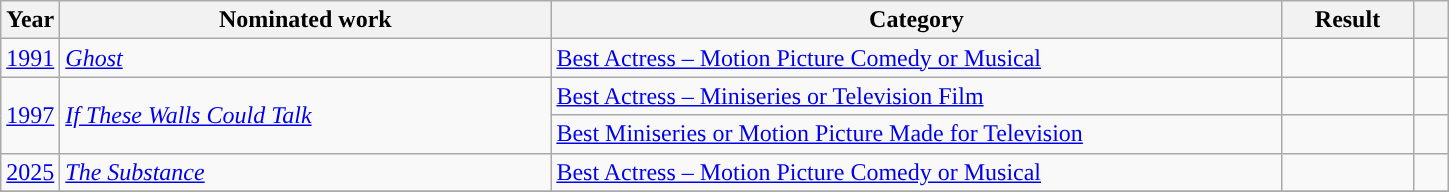<table class="wikitable">
<tr>
<th scope="col" style="width:1em;">Year</th>
<th scope="col" style="width:20em;">Nominated work</th>
<th scope="col" style="width:30em;">Category</th>
<th scope="col" style="width:5em;">Result</th>
<th scope="col" style="width:1em;"></th>
</tr>
<tr>
<td><a href='#'>1991</a></td>
<td><a href='#'><em>Ghost</em></a></td>
<td><a href='#'>Best Actress – Motion Picture Comedy or Musical</a></td>
<td></td>
<td style="text-align:center;"></td>
</tr>
<tr>
<td rowspan="2"><a href='#'>1997</a></td>
<td rowspan="2"><em><a href='#'>If These Walls Could Talk</a></em></td>
<td><a href='#'>Best Actress – Miniseries or Television Film</a></td>
<td></td>
<td style="text-align:center;"></td>
</tr>
<tr>
<td><a href='#'>Best Miniseries or Motion Picture Made for Television</a></td>
<td></td>
<td style="text-align:center;"></td>
</tr>
<tr>
<td><a href='#'>2025</a></td>
<td><em><a href='#'>The Substance</a></em></td>
<td><a href='#'>Best Actress – Motion Picture Comedy or Musical</a></td>
<td></td>
<td style="text-align:center;"></td>
</tr>
<tr>
</tr>
</table>
